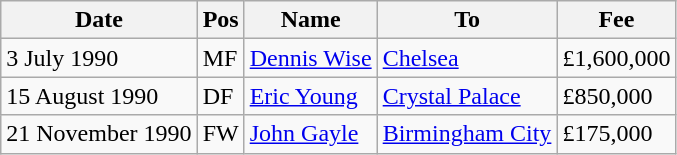<table class="wikitable">
<tr>
<th>Date</th>
<th>Pos</th>
<th>Name</th>
<th>To</th>
<th>Fee</th>
</tr>
<tr>
<td>3 July 1990</td>
<td>MF</td>
<td><a href='#'>Dennis Wise</a></td>
<td><a href='#'>Chelsea</a></td>
<td>£1,600,000</td>
</tr>
<tr>
<td>15 August 1990</td>
<td>DF</td>
<td><a href='#'>Eric Young</a></td>
<td><a href='#'>Crystal Palace</a></td>
<td>£850,000</td>
</tr>
<tr>
<td>21 November 1990</td>
<td>FW</td>
<td><a href='#'>John Gayle</a></td>
<td><a href='#'>Birmingham City</a></td>
<td>£175,000</td>
</tr>
</table>
